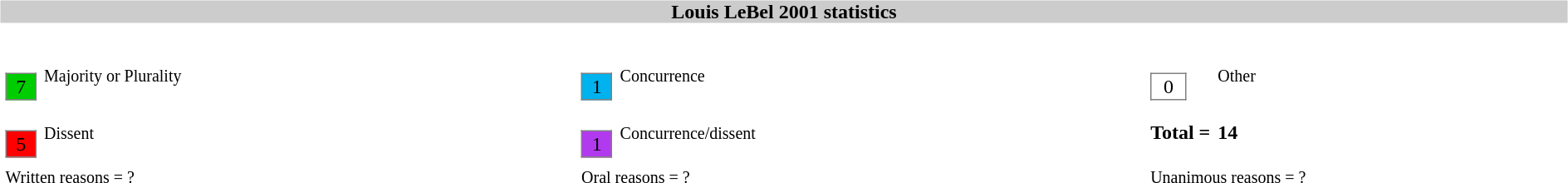<table width=100%>
<tr>
<td><br><table width=100% align=center cellpadding=0 cellspacing=0>
<tr>
<th bgcolor=#CCCCCC>Louis LeBel 2001 statistics</th>
</tr>
<tr>
<td><br><table width=100% cellpadding="2" cellspacing="2" border="0"width=25px>
<tr>
<td><br><table border="1" style="border-collapse:collapse;">
<tr>
<td align=center bgcolor=#00CD00 width=25px>7</td>
</tr>
</table>
</td>
<td><small>Majority or Plurality</small></td>
<td width=25px><br><table border="1" style="border-collapse:collapse;">
<tr>
<td align=center width=25px bgcolor=#00B2EE>1</td>
</tr>
</table>
</td>
<td><small>Concurrence</small></td>
<td width=25px><br><table border="1" style="border-collapse:collapse;">
<tr>
<td align=center width=25px bgcolor=white>0</td>
</tr>
</table>
</td>
<td><small>Other</small></td>
</tr>
<tr>
<td width=25px><br><table border="1" style="border-collapse:collapse;">
<tr>
<td align=center width=25px bgcolor=red>5</td>
</tr>
</table>
</td>
<td><small>Dissent</small></td>
<td width=25px><br><table border="1" style="border-collapse:collapse;">
<tr>
<td align=center width=25px bgcolor=#B23AEE>1</td>
</tr>
</table>
</td>
<td><small>Concurrence/dissent</small></td>
<td white-space: nowrap><strong>Total = </strong></td>
<td><strong>14</strong></td>
</tr>
<tr>
<td colspan=2><small>Written reasons = ?</small></td>
<td colspan=2><small>Oral reasons = ?</small></td>
<td colspan=2><small>Unanimous reasons = ?</small></td>
</tr>
<tr>
</tr>
</table>
</td>
</tr>
</table>
</td>
</tr>
</table>
